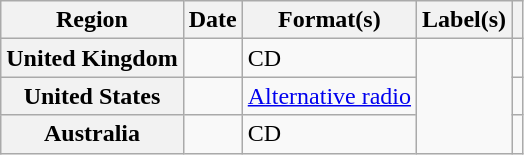<table class="wikitable plainrowheaders">
<tr>
<th scope="col">Region</th>
<th scope="col">Date</th>
<th scope="col">Format(s)</th>
<th scope="col">Label(s)</th>
<th scope="col"></th>
</tr>
<tr>
<th scope="row">United Kingdom</th>
<td></td>
<td>CD</td>
<td rowspan="3"></td>
<td></td>
</tr>
<tr>
<th scope="row">United States</th>
<td></td>
<td><a href='#'>Alternative radio</a></td>
<td></td>
</tr>
<tr>
<th scope="row">Australia</th>
<td></td>
<td>CD</td>
<td></td>
</tr>
</table>
